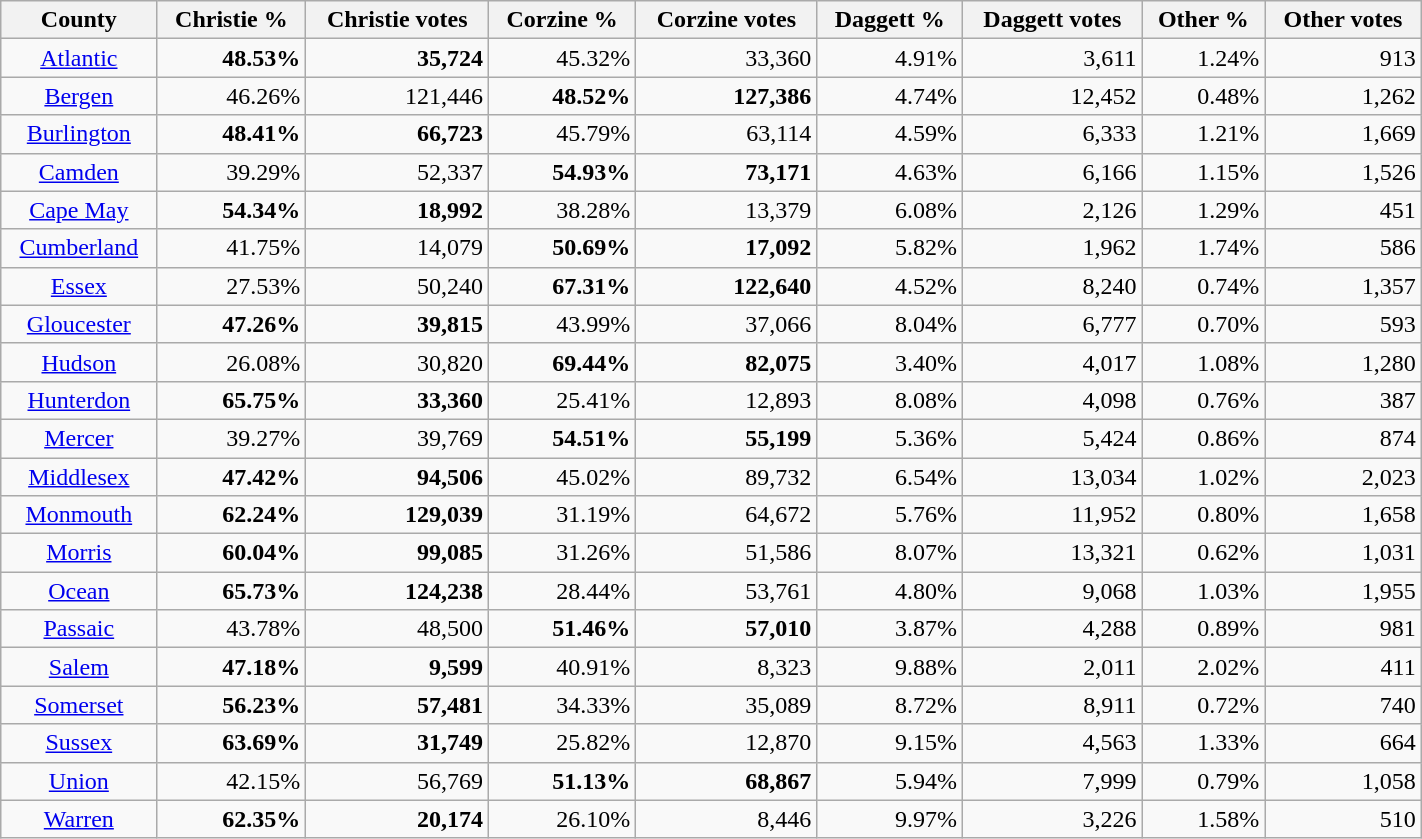<table class="wikitable sortable" style="width:75%; text-align:right;">
<tr>
<th>County</th>
<th>Christie %</th>
<th>Christie votes</th>
<th>Corzine %</th>
<th>Corzine votes</th>
<th>Daggett %</th>
<th>Daggett votes</th>
<th>Other %</th>
<th>Other votes</th>
</tr>
<tr>
<td align="center" ><a href='#'>Atlantic</a></td>
<td><strong>48.53%</strong></td>
<td><strong>35,724</strong></td>
<td>45.32%</td>
<td>33,360</td>
<td>4.91%</td>
<td>3,611</td>
<td>1.24%</td>
<td>913</td>
</tr>
<tr>
<td align="center" ><a href='#'>Bergen</a></td>
<td>46.26%</td>
<td>121,446</td>
<td><strong>48.52%</strong></td>
<td><strong>127,386</strong></td>
<td>4.74%</td>
<td>12,452</td>
<td>0.48%</td>
<td>1,262</td>
</tr>
<tr>
<td align="center" ><a href='#'>Burlington</a></td>
<td><strong>48.41%</strong></td>
<td><strong>66,723</strong></td>
<td>45.79%</td>
<td>63,114</td>
<td>4.59%</td>
<td>6,333</td>
<td>1.21%</td>
<td>1,669</td>
</tr>
<tr>
<td align="center" ><a href='#'>Camden</a></td>
<td>39.29%</td>
<td>52,337</td>
<td><strong>54.93%</strong></td>
<td><strong>73,171</strong></td>
<td>4.63%</td>
<td>6,166</td>
<td>1.15%</td>
<td>1,526</td>
</tr>
<tr>
<td align="center" ><a href='#'>Cape May</a></td>
<td><strong>54.34%</strong></td>
<td><strong>18,992</strong></td>
<td>38.28%</td>
<td>13,379</td>
<td>6.08%</td>
<td>2,126</td>
<td>1.29%</td>
<td>451</td>
</tr>
<tr>
<td align="center" ><a href='#'>Cumberland</a></td>
<td>41.75%</td>
<td>14,079</td>
<td><strong>50.69%</strong></td>
<td><strong>17,092</strong></td>
<td>5.82%</td>
<td>1,962</td>
<td>1.74%</td>
<td>586</td>
</tr>
<tr>
<td align="center" ><a href='#'>Essex</a></td>
<td>27.53%</td>
<td>50,240</td>
<td><strong>67.31%</strong></td>
<td><strong>122,640</strong></td>
<td>4.52%</td>
<td>8,240</td>
<td>0.74%</td>
<td>1,357</td>
</tr>
<tr>
<td align="center" ><a href='#'>Gloucester</a></td>
<td><strong>47.26%</strong></td>
<td><strong>39,815</strong></td>
<td>43.99%</td>
<td>37,066</td>
<td>8.04%</td>
<td>6,777</td>
<td>0.70%</td>
<td>593</td>
</tr>
<tr>
<td align="center" ><a href='#'>Hudson</a></td>
<td>26.08%</td>
<td>30,820</td>
<td><strong>69.44%</strong></td>
<td><strong>82,075</strong></td>
<td>3.40%</td>
<td>4,017</td>
<td>1.08%</td>
<td>1,280</td>
</tr>
<tr>
<td align="center" ><a href='#'>Hunterdon</a></td>
<td><strong>65.75%</strong></td>
<td><strong>33,360</strong></td>
<td>25.41%</td>
<td>12,893</td>
<td>8.08%</td>
<td>4,098</td>
<td>0.76%</td>
<td>387</td>
</tr>
<tr>
<td align="center" ><a href='#'>Mercer</a></td>
<td>39.27%</td>
<td>39,769</td>
<td><strong>54.51%</strong></td>
<td><strong>55,199</strong></td>
<td>5.36%</td>
<td>5,424</td>
<td>0.86%</td>
<td>874</td>
</tr>
<tr>
<td align="center" ><a href='#'>Middlesex</a></td>
<td><strong>47.42%</strong></td>
<td><strong>94,506</strong></td>
<td>45.02%</td>
<td>89,732</td>
<td>6.54%</td>
<td>13,034</td>
<td>1.02%</td>
<td>2,023</td>
</tr>
<tr>
<td align="center" ><a href='#'>Monmouth</a></td>
<td><strong>62.24%</strong></td>
<td><strong>129,039</strong></td>
<td>31.19%</td>
<td>64,672</td>
<td>5.76%</td>
<td>11,952</td>
<td>0.80%</td>
<td>1,658</td>
</tr>
<tr>
<td align="center" ><a href='#'>Morris</a></td>
<td><strong>60.04%</strong></td>
<td><strong>99,085</strong></td>
<td>31.26%</td>
<td>51,586</td>
<td>8.07%</td>
<td>13,321</td>
<td>0.62%</td>
<td>1,031</td>
</tr>
<tr>
<td align="center" ><a href='#'>Ocean</a></td>
<td><strong>65.73%</strong></td>
<td><strong>124,238</strong></td>
<td>28.44%</td>
<td>53,761</td>
<td>4.80%</td>
<td>9,068</td>
<td>1.03%</td>
<td>1,955</td>
</tr>
<tr>
<td align="center" ><a href='#'>Passaic</a></td>
<td>43.78%</td>
<td>48,500</td>
<td><strong>51.46%</strong></td>
<td><strong>57,010</strong></td>
<td>3.87%</td>
<td>4,288</td>
<td>0.89%</td>
<td>981</td>
</tr>
<tr>
<td align="center" ><a href='#'>Salem</a></td>
<td><strong>47.18%</strong></td>
<td><strong>9,599</strong></td>
<td>40.91%</td>
<td>8,323</td>
<td>9.88%</td>
<td>2,011</td>
<td>2.02%</td>
<td>411</td>
</tr>
<tr>
<td align="center" ><a href='#'>Somerset</a></td>
<td><strong>56.23%</strong></td>
<td><strong>57,481</strong></td>
<td>34.33%</td>
<td>35,089</td>
<td>8.72%</td>
<td>8,911</td>
<td>0.72%</td>
<td>740</td>
</tr>
<tr>
<td align="center" ><a href='#'>Sussex</a></td>
<td><strong>63.69%</strong></td>
<td><strong>31,749</strong></td>
<td>25.82%</td>
<td>12,870</td>
<td>9.15%</td>
<td>4,563</td>
<td>1.33%</td>
<td>664</td>
</tr>
<tr>
<td align="center" ><a href='#'>Union</a></td>
<td>42.15%</td>
<td>56,769</td>
<td><strong>51.13%</strong></td>
<td><strong>68,867</strong></td>
<td>5.94%</td>
<td>7,999</td>
<td>0.79%</td>
<td>1,058</td>
</tr>
<tr>
<td align="center" ><a href='#'>Warren</a></td>
<td><strong>62.35%</strong></td>
<td><strong>20,174</strong></td>
<td>26.10%</td>
<td>8,446</td>
<td>9.97%</td>
<td>3,226</td>
<td>1.58%</td>
<td>510</td>
</tr>
</table>
